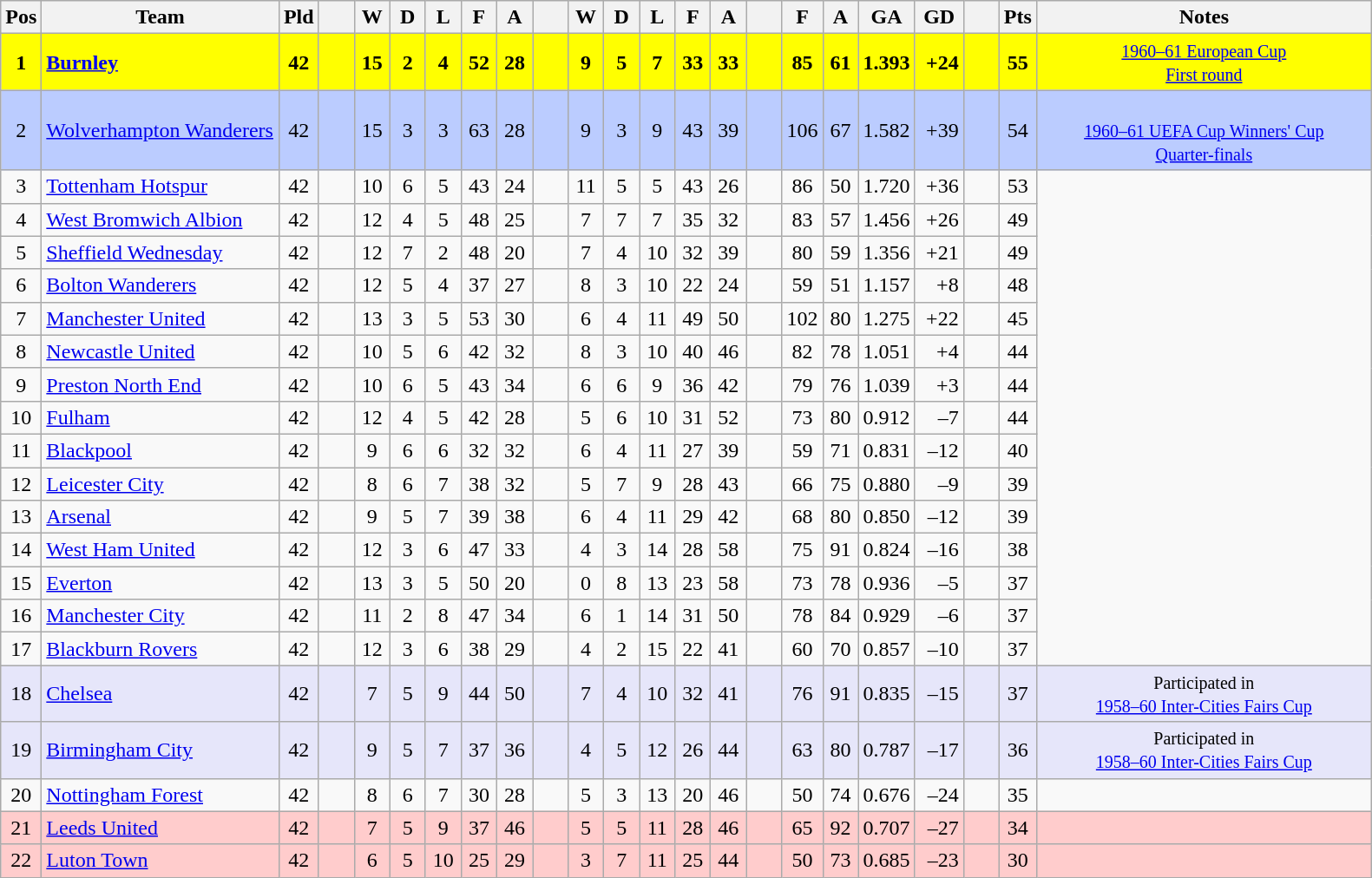<table class="wikitable" style="text-align: center;">
<tr>
<th width=20>Pos</th>
<th width=175>Team</th>
<th width=20>Pld</th>
<th width=20></th>
<th width=20>W</th>
<th width=20>D</th>
<th width=20>L</th>
<th width=20>F</th>
<th width=20>A</th>
<th width=20></th>
<th width=20>W</th>
<th width=20>D</th>
<th width=20>L</th>
<th width=20>F</th>
<th width=20>A</th>
<th width=20></th>
<th width=20>F</th>
<th width=20>A</th>
<th width=20>GA</th>
<th width=30>GD</th>
<th width=20></th>
<th width=20>Pts</th>
<th width=250>Notes</th>
</tr>
<tr bgcolor=#FFFF00>
<td><strong>1</strong></td>
<td align=left><strong><a href='#'>Burnley</a></strong></td>
<td><strong>42</strong></td>
<td></td>
<td><strong>15</strong></td>
<td><strong>2</strong></td>
<td><strong>4</strong></td>
<td><strong>52</strong></td>
<td><strong>28</strong></td>
<td></td>
<td><strong>9</strong></td>
<td><strong>5</strong></td>
<td><strong>7</strong></td>
<td><strong>33</strong></td>
<td><strong>33</strong></td>
<td></td>
<td><strong>85</strong></td>
<td><strong>61</strong></td>
<td><strong>1.393</strong></td>
<td align=right><strong>+24</strong></td>
<td></td>
<td><strong>55</strong></td>
<td><small><a href='#'>1960–61 European Cup <br> First round</a> </small></td>
</tr>
<tr style="background:#bbccff;">
<td>2</td>
<td align=left><a href='#'>Wolverhampton Wanderers</a></td>
<td>42</td>
<td></td>
<td>15</td>
<td>3</td>
<td>3</td>
<td>63</td>
<td>28</td>
<td></td>
<td>9</td>
<td>3</td>
<td>9</td>
<td>43</td>
<td>39</td>
<td></td>
<td>106</td>
<td>67</td>
<td>1.582</td>
<td align=right>+39</td>
<td></td>
<td>54</td>
<td><br><small><a href='#'>1960–61 UEFA Cup Winners' Cup<br>Quarter-finals</a> </small></td>
</tr>
<tr>
<td>3</td>
<td align=left><a href='#'>Tottenham Hotspur</a></td>
<td>42</td>
<td></td>
<td>10</td>
<td>6</td>
<td>5</td>
<td>43</td>
<td>24</td>
<td></td>
<td>11</td>
<td>5</td>
<td>5</td>
<td>43</td>
<td>26</td>
<td></td>
<td>86</td>
<td>50</td>
<td>1.720</td>
<td align=right>+36</td>
<td></td>
<td>53</td>
</tr>
<tr>
<td>4</td>
<td align=left><a href='#'>West Bromwich Albion</a></td>
<td>42</td>
<td></td>
<td>12</td>
<td>4</td>
<td>5</td>
<td>48</td>
<td>25</td>
<td></td>
<td>7</td>
<td>7</td>
<td>7</td>
<td>35</td>
<td>32</td>
<td></td>
<td>83</td>
<td>57</td>
<td>1.456</td>
<td align=right>+26</td>
<td></td>
<td>49</td>
</tr>
<tr>
<td>5</td>
<td align=left><a href='#'>Sheffield Wednesday</a></td>
<td>42</td>
<td></td>
<td>12</td>
<td>7</td>
<td>2</td>
<td>48</td>
<td>20</td>
<td></td>
<td>7</td>
<td>4</td>
<td>10</td>
<td>32</td>
<td>39</td>
<td></td>
<td>80</td>
<td>59</td>
<td>1.356</td>
<td align=right>+21</td>
<td></td>
<td>49</td>
</tr>
<tr>
<td>6</td>
<td align=left><a href='#'>Bolton Wanderers</a></td>
<td>42</td>
<td></td>
<td>12</td>
<td>5</td>
<td>4</td>
<td>37</td>
<td>27</td>
<td></td>
<td>8</td>
<td>3</td>
<td>10</td>
<td>22</td>
<td>24</td>
<td></td>
<td>59</td>
<td>51</td>
<td>1.157</td>
<td align=right>+8</td>
<td></td>
<td>48</td>
</tr>
<tr>
<td>7</td>
<td align=left><a href='#'>Manchester United</a></td>
<td>42</td>
<td></td>
<td>13</td>
<td>3</td>
<td>5</td>
<td>53</td>
<td>30</td>
<td></td>
<td>6</td>
<td>4</td>
<td>11</td>
<td>49</td>
<td>50</td>
<td></td>
<td>102</td>
<td>80</td>
<td>1.275</td>
<td align=right>+22</td>
<td></td>
<td>45</td>
</tr>
<tr>
<td>8</td>
<td align=left><a href='#'>Newcastle United</a></td>
<td>42</td>
<td></td>
<td>10</td>
<td>5</td>
<td>6</td>
<td>42</td>
<td>32</td>
<td></td>
<td>8</td>
<td>3</td>
<td>10</td>
<td>40</td>
<td>46</td>
<td></td>
<td>82</td>
<td>78</td>
<td>1.051</td>
<td align=right>+4</td>
<td></td>
<td>44</td>
</tr>
<tr>
<td>9</td>
<td align=left><a href='#'>Preston North End</a></td>
<td>42</td>
<td></td>
<td>10</td>
<td>6</td>
<td>5</td>
<td>43</td>
<td>34</td>
<td></td>
<td>6</td>
<td>6</td>
<td>9</td>
<td>36</td>
<td>42</td>
<td></td>
<td>79</td>
<td>76</td>
<td>1.039</td>
<td align=right>+3</td>
<td></td>
<td>44</td>
</tr>
<tr>
<td>10</td>
<td align=left><a href='#'>Fulham</a></td>
<td>42</td>
<td></td>
<td>12</td>
<td>4</td>
<td>5</td>
<td>42</td>
<td>28</td>
<td></td>
<td>5</td>
<td>6</td>
<td>10</td>
<td>31</td>
<td>52</td>
<td></td>
<td>73</td>
<td>80</td>
<td>0.912</td>
<td align=right>–7</td>
<td></td>
<td>44</td>
</tr>
<tr>
<td>11</td>
<td align=left><a href='#'>Blackpool</a></td>
<td>42</td>
<td></td>
<td>9</td>
<td>6</td>
<td>6</td>
<td>32</td>
<td>32</td>
<td></td>
<td>6</td>
<td>4</td>
<td>11</td>
<td>27</td>
<td>39</td>
<td></td>
<td>59</td>
<td>71</td>
<td>0.831</td>
<td align=right>–12</td>
<td></td>
<td>40</td>
</tr>
<tr>
<td>12</td>
<td align=left><a href='#'>Leicester City</a></td>
<td>42</td>
<td></td>
<td>8</td>
<td>6</td>
<td>7</td>
<td>38</td>
<td>32</td>
<td></td>
<td>5</td>
<td>7</td>
<td>9</td>
<td>28</td>
<td>43</td>
<td></td>
<td>66</td>
<td>75</td>
<td>0.880</td>
<td align=right>–9</td>
<td></td>
<td>39</td>
</tr>
<tr>
<td>13</td>
<td align=left><a href='#'>Arsenal</a></td>
<td>42</td>
<td></td>
<td>9</td>
<td>5</td>
<td>7</td>
<td>39</td>
<td>38</td>
<td></td>
<td>6</td>
<td>4</td>
<td>11</td>
<td>29</td>
<td>42</td>
<td></td>
<td>68</td>
<td>80</td>
<td>0.850</td>
<td align=right>–12</td>
<td></td>
<td>39</td>
</tr>
<tr>
<td>14</td>
<td align=left><a href='#'>West Ham United</a></td>
<td>42</td>
<td></td>
<td>12</td>
<td>3</td>
<td>6</td>
<td>47</td>
<td>33</td>
<td></td>
<td>4</td>
<td>3</td>
<td>14</td>
<td>28</td>
<td>58</td>
<td></td>
<td>75</td>
<td>91</td>
<td>0.824</td>
<td align=right>–16</td>
<td></td>
<td>38</td>
</tr>
<tr>
<td>15</td>
<td align=left><a href='#'>Everton</a></td>
<td>42</td>
<td></td>
<td>13</td>
<td>3</td>
<td>5</td>
<td>50</td>
<td>20</td>
<td></td>
<td>0</td>
<td>8</td>
<td>13</td>
<td>23</td>
<td>58</td>
<td></td>
<td>73</td>
<td>78</td>
<td>0.936</td>
<td align=right>–5</td>
<td></td>
<td>37</td>
</tr>
<tr>
<td>16</td>
<td align=left><a href='#'>Manchester City</a></td>
<td>42</td>
<td></td>
<td>11</td>
<td>2</td>
<td>8</td>
<td>47</td>
<td>34</td>
<td></td>
<td>6</td>
<td>1</td>
<td>14</td>
<td>31</td>
<td>50</td>
<td></td>
<td>78</td>
<td>84</td>
<td>0.929</td>
<td align=right>–6</td>
<td></td>
<td>37</td>
</tr>
<tr>
<td>17</td>
<td align=left><a href='#'>Blackburn Rovers</a></td>
<td>42</td>
<td></td>
<td>12</td>
<td>3</td>
<td>6</td>
<td>38</td>
<td>29</td>
<td></td>
<td>4</td>
<td>2</td>
<td>15</td>
<td>22</td>
<td>41</td>
<td></td>
<td>60</td>
<td>70</td>
<td>0.857</td>
<td align=right>–10</td>
<td></td>
<td>37</td>
</tr>
<tr style="background:#E6E6FA;">
<td>18</td>
<td align=left><a href='#'>Chelsea</a></td>
<td>42</td>
<td></td>
<td>7</td>
<td>5</td>
<td>9</td>
<td>44</td>
<td>50</td>
<td></td>
<td>7</td>
<td>4</td>
<td>10</td>
<td>32</td>
<td>41</td>
<td></td>
<td>76</td>
<td>91</td>
<td>0.835</td>
<td align=right>–15</td>
<td></td>
<td>37</td>
<td><small>Participated in <br><a href='#'>1958–60 Inter-Cities Fairs Cup</a> </small></td>
</tr>
<tr style="background:#E6E6FA;">
<td>19</td>
<td align=left><a href='#'>Birmingham City</a></td>
<td>42</td>
<td></td>
<td>9</td>
<td>5</td>
<td>7</td>
<td>37</td>
<td>36</td>
<td></td>
<td>4</td>
<td>5</td>
<td>12</td>
<td>26</td>
<td>44</td>
<td></td>
<td>63</td>
<td>80</td>
<td>0.787</td>
<td align=right>–17</td>
<td></td>
<td>36</td>
<td><small>Participated in <br><a href='#'>1958–60 Inter-Cities Fairs Cup</a> </small></td>
</tr>
<tr>
<td>20</td>
<td align=left><a href='#'>Nottingham Forest</a></td>
<td>42</td>
<td></td>
<td>8</td>
<td>6</td>
<td>7</td>
<td>30</td>
<td>28</td>
<td></td>
<td>5</td>
<td>3</td>
<td>13</td>
<td>20</td>
<td>46</td>
<td></td>
<td>50</td>
<td>74</td>
<td>0.676</td>
<td align=right>–24</td>
<td></td>
<td>35</td>
</tr>
<tr bgcolor="#FFCCCC">
<td>21</td>
<td align=left><a href='#'>Leeds United</a></td>
<td>42</td>
<td></td>
<td>7</td>
<td>5</td>
<td>9</td>
<td>37</td>
<td>46</td>
<td></td>
<td>5</td>
<td>5</td>
<td>11</td>
<td>28</td>
<td>46</td>
<td></td>
<td>65</td>
<td>92</td>
<td>0.707</td>
<td align=right>–27</td>
<td></td>
<td>34</td>
<td></td>
</tr>
<tr bgcolor="#FFCCCC">
<td>22</td>
<td align=left><a href='#'>Luton Town</a></td>
<td>42</td>
<td></td>
<td>6</td>
<td>5</td>
<td>10</td>
<td>25</td>
<td>29</td>
<td></td>
<td>3</td>
<td>7</td>
<td>11</td>
<td>25</td>
<td>44</td>
<td></td>
<td>50</td>
<td>73</td>
<td>0.685</td>
<td align=right>–23</td>
<td></td>
<td>30</td>
<td></td>
</tr>
</table>
